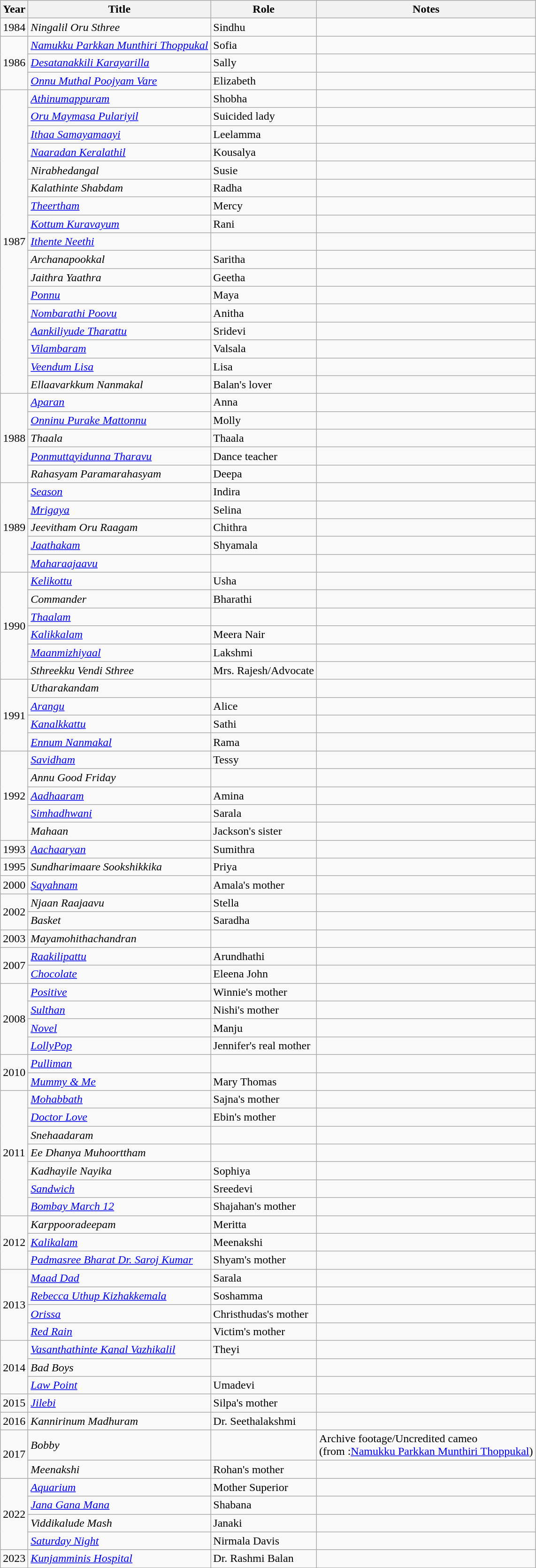<table class="wikitable sortable">
<tr>
<th>Year</th>
<th>Title</th>
<th>Role</th>
<th class="unsortable">Notes</th>
</tr>
<tr>
<td>1984</td>
<td><em>Ningalil Oru Sthree</em></td>
<td>Sindhu</td>
<td></td>
</tr>
<tr>
<td rowspan=3>1986</td>
<td><em><a href='#'>Namukku Parkkan Munthiri Thoppukal</a></em></td>
<td>Sofia</td>
<td></td>
</tr>
<tr>
<td><em><a href='#'>Desatanakkili Karayarilla</a></em></td>
<td>Sally</td>
<td></td>
</tr>
<tr>
<td><em><a href='#'>Onnu Muthal Poojyam Vare</a></em></td>
<td>Elizabeth</td>
<td></td>
</tr>
<tr>
<td rowspan=17>1987</td>
<td><em><a href='#'>Athinumappuram</a></em></td>
<td>Shobha</td>
<td></td>
</tr>
<tr>
<td><em><a href='#'>Oru Maymasa Pulariyil</a></em></td>
<td>Suicided lady</td>
<td></td>
</tr>
<tr>
<td><em><a href='#'>Ithaa Samayamaayi</a></em></td>
<td>Leelamma</td>
<td></td>
</tr>
<tr>
<td><em><a href='#'>Naaradan Keralathil</a></em></td>
<td>Kousalya</td>
<td></td>
</tr>
<tr>
<td><em>Nirabhedangal</em></td>
<td>Susie</td>
<td></td>
</tr>
<tr>
<td><em>Kalathinte Shabdam</em></td>
<td>Radha</td>
<td></td>
</tr>
<tr>
<td><em><a href='#'>Theertham</a></em></td>
<td>Mercy</td>
<td></td>
</tr>
<tr>
<td><em><a href='#'>Kottum Kuravayum</a></em></td>
<td>Rani</td>
<td></td>
</tr>
<tr>
<td><em><a href='#'>Ithente Neethi</a></em></td>
<td></td>
<td></td>
</tr>
<tr>
<td><em>Archanapookkal</em></td>
<td>Saritha</td>
<td></td>
</tr>
<tr>
<td><em>Jaithra Yaathra</em></td>
<td>Geetha</td>
<td></td>
</tr>
<tr>
<td><em><a href='#'>Ponnu</a></em></td>
<td>Maya</td>
<td></td>
</tr>
<tr>
<td><em><a href='#'>Nombarathi Poovu</a></em></td>
<td>Anitha</td>
<td></td>
</tr>
<tr>
<td><em><a href='#'>Aankiliyude Tharattu</a></em></td>
<td>Sridevi</td>
<td></td>
</tr>
<tr>
<td><em><a href='#'>Vilambaram</a></em></td>
<td>Valsala</td>
<td></td>
</tr>
<tr>
<td><em><a href='#'>Veendum Lisa</a></em></td>
<td>Lisa</td>
<td></td>
</tr>
<tr>
<td><em>Ellaavarkkum Nanmakal</em></td>
<td>Balan's lover</td>
<td></td>
</tr>
<tr>
<td rowspan=5>1988</td>
<td><em><a href='#'>Aparan</a></em></td>
<td>Anna</td>
<td></td>
</tr>
<tr>
<td><em><a href='#'>Onninu Purake Mattonnu</a></em></td>
<td>Molly</td>
<td></td>
</tr>
<tr>
<td><em>Thaala</em></td>
<td>Thaala</td>
<td></td>
</tr>
<tr>
<td><em><a href='#'>Ponmuttayidunna Tharavu</a></em></td>
<td>Dance teacher</td>
<td></td>
</tr>
<tr>
<td><em>Rahasyam Paramarahasyam</em></td>
<td>Deepa</td>
<td></td>
</tr>
<tr>
<td rowspan=5>1989</td>
<td><em><a href='#'>Season</a></em></td>
<td>Indira</td>
<td></td>
</tr>
<tr>
<td><em><a href='#'>Mrigaya</a></em></td>
<td>Selina</td>
<td></td>
</tr>
<tr>
<td><em>Jeevitham Oru Raagam</em></td>
<td>Chithra</td>
<td></td>
</tr>
<tr>
<td><em><a href='#'>Jaathakam</a></em></td>
<td>Shyamala</td>
<td></td>
</tr>
<tr>
<td><em><a href='#'>Maharaajaavu</a></em></td>
<td></td>
<td></td>
</tr>
<tr>
<td rowspan=6>1990</td>
<td><em><a href='#'>Kelikottu</a></em></td>
<td>Usha</td>
<td></td>
</tr>
<tr>
<td><em>Commander</em></td>
<td>Bharathi</td>
<td></td>
</tr>
<tr>
<td><em><a href='#'>Thaalam</a></em></td>
<td></td>
<td></td>
</tr>
<tr>
<td><em><a href='#'>Kalikkalam</a></em></td>
<td>Meera Nair</td>
<td></td>
</tr>
<tr>
<td><em><a href='#'>Maanmizhiyaal</a></em></td>
<td>Lakshmi</td>
<td></td>
</tr>
<tr>
<td><em>Sthreekku Vendi Sthree</em></td>
<td>Mrs. Rajesh/Advocate</td>
<td></td>
</tr>
<tr>
<td rowspan=4>1991</td>
<td><em>Utharakandam</em></td>
<td></td>
<td></td>
</tr>
<tr>
<td><em><a href='#'>Arangu</a></em></td>
<td>Alice</td>
<td></td>
</tr>
<tr>
<td><em><a href='#'>Kanalkkattu</a></em></td>
<td>Sathi</td>
<td></td>
</tr>
<tr>
<td><em><a href='#'>Ennum Nanmakal</a></em></td>
<td>Rama</td>
<td></td>
</tr>
<tr>
<td rowspan=5>1992</td>
<td><em><a href='#'>Savidham</a></em></td>
<td>Tessy</td>
<td></td>
</tr>
<tr>
<td><em>Annu Good Friday</em></td>
<td></td>
<td></td>
</tr>
<tr>
<td><em><a href='#'>Aadhaaram</a></em></td>
<td>Amina</td>
<td></td>
</tr>
<tr>
<td><em><a href='#'>Simhadhwani</a></em></td>
<td>Sarala</td>
<td></td>
</tr>
<tr>
<td><em>Mahaan</em></td>
<td>Jackson's sister</td>
<td></td>
</tr>
<tr>
<td>1993</td>
<td><em><a href='#'>Aachaaryan</a></em></td>
<td>Sumithra</td>
<td></td>
</tr>
<tr>
<td>1995</td>
<td><em>Sundharimaare Sookshikkika</em></td>
<td>Priya</td>
<td></td>
</tr>
<tr>
<td>2000</td>
<td><em><a href='#'>Sayahnam</a></em></td>
<td>Amala's mother</td>
<td></td>
</tr>
<tr>
<td rowspan=2>2002</td>
<td><em>Njaan Raajaavu</em></td>
<td>Stella</td>
<td></td>
</tr>
<tr>
<td><em>Basket</em></td>
<td>Saradha</td>
<td></td>
</tr>
<tr>
<td>2003</td>
<td><em>Mayamohithachandran</em></td>
<td></td>
<td></td>
</tr>
<tr>
<td rowspan=2>2007</td>
<td><em><a href='#'>Raakilipattu</a></em></td>
<td>Arundhathi</td>
<td></td>
</tr>
<tr>
<td><em><a href='#'>Chocolate</a></em></td>
<td>Eleena John</td>
<td></td>
</tr>
<tr>
<td rowspan=4>2008</td>
<td><em><a href='#'>Positive</a></em></td>
<td>Winnie's mother</td>
<td></td>
</tr>
<tr>
<td><em><a href='#'>Sulthan</a></em></td>
<td>Nishi's mother</td>
<td></td>
</tr>
<tr>
<td><em><a href='#'>Novel</a></em></td>
<td>Manju</td>
<td></td>
</tr>
<tr>
<td><em><a href='#'>LollyPop</a></em></td>
<td>Jennifer's real mother</td>
<td></td>
</tr>
<tr>
<td rowspan=2>2010</td>
<td><em><a href='#'>Pulliman</a></em></td>
<td></td>
<td></td>
</tr>
<tr>
<td><em><a href='#'>Mummy & Me</a></em></td>
<td>Mary Thomas</td>
<td></td>
</tr>
<tr>
<td rowspan=7>2011</td>
<td><em><a href='#'>Mohabbath</a></em></td>
<td>Sajna's mother</td>
<td></td>
</tr>
<tr>
<td><em><a href='#'>Doctor Love</a></em></td>
<td>Ebin's mother</td>
<td></td>
</tr>
<tr>
<td><em>Snehaadaram</em></td>
<td></td>
<td></td>
</tr>
<tr>
<td><em>Ee Dhanya Muhoorttham</em></td>
<td></td>
<td></td>
</tr>
<tr>
<td><em>Kadhayile Nayika</em></td>
<td>Sophiya</td>
<td></td>
</tr>
<tr>
<td><em><a href='#'>Sandwich</a></em></td>
<td>Sreedevi</td>
<td></td>
</tr>
<tr>
<td><em><a href='#'>Bombay March 12</a></em></td>
<td>Shajahan's mother</td>
<td></td>
</tr>
<tr>
<td rowspan=3>2012</td>
<td><em>Karppooradeepam</em></td>
<td>Meritta</td>
<td></td>
</tr>
<tr>
<td><em><a href='#'>Kalikalam</a></em></td>
<td>Meenakshi</td>
<td></td>
</tr>
<tr>
<td><em><a href='#'>Padmasree Bharat Dr. Saroj Kumar</a></em></td>
<td>Shyam's mother</td>
<td></td>
</tr>
<tr>
<td rowspan=4>2013</td>
<td><em><a href='#'>Maad Dad</a></em></td>
<td>Sarala</td>
<td></td>
</tr>
<tr>
<td><em><a href='#'>Rebecca Uthup Kizhakkemala</a></em></td>
<td>Soshamma</td>
<td></td>
</tr>
<tr>
<td><em><a href='#'>Orissa</a></em></td>
<td>Christhudas's mother</td>
<td></td>
</tr>
<tr>
<td><em><a href='#'>Red Rain</a></em></td>
<td>Victim's mother</td>
<td></td>
</tr>
<tr>
<td rowspan=3>2014</td>
<td><em><a href='#'>Vasanthathinte Kanal Vazhikalil</a></em></td>
<td>Theyi</td>
<td></td>
</tr>
<tr>
<td><em>Bad Boys</em></td>
<td></td>
<td></td>
</tr>
<tr>
<td><em><a href='#'>Law Point</a></em></td>
<td>Umadevi</td>
<td></td>
</tr>
<tr>
<td>2015</td>
<td><em><a href='#'>Jilebi</a></em></td>
<td>Silpa's mother</td>
<td></td>
</tr>
<tr>
<td>2016</td>
<td><em>Kannirinum Madhuram</em></td>
<td>Dr. Seethalakshmi</td>
<td></td>
</tr>
<tr>
<td rowspan=2>2017</td>
<td><em>Bobby</em></td>
<td></td>
<td>Archive footage/Uncredited cameo<br>(from :<a href='#'>Namukku Parkkan Munthiri Thoppukal</a>)</td>
</tr>
<tr>
<td><em>Meenakshi</em></td>
<td>Rohan's mother</td>
<td></td>
</tr>
<tr>
<td rowspan=4>2022</td>
<td><em><a href='#'>Aquarium</a></em></td>
<td>Mother Superior</td>
<td></td>
</tr>
<tr>
<td><em><a href='#'>Jana Gana Mana</a></em></td>
<td>Shabana</td>
<td></td>
</tr>
<tr>
<td><em>Viddikalude Mash</em></td>
<td>Janaki</td>
<td></td>
</tr>
<tr>
<td><em><a href='#'>Saturday Night</a></em></td>
<td>Nirmala Davis</td>
<td></td>
</tr>
<tr>
<td>2023</td>
<td><em><a href='#'>Kunjamminis Hospital</a></em></td>
<td>Dr. Rashmi Balan</td>
<td></td>
</tr>
<tr>
</tr>
</table>
